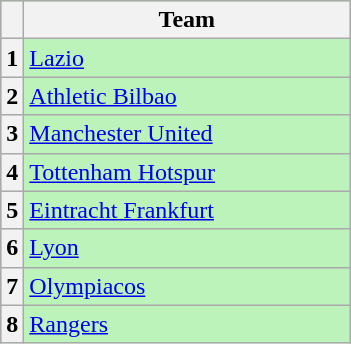<table class="wikitable" style="white-space:nowrap; background-color:#BBF3BB">
<tr>
<th></th>
<th style="width:210px">Team</th>
</tr>
<tr>
<th>1</th>
<td> <a href='#'>Lazio</a></td>
</tr>
<tr>
<th>2</th>
<td> <a href='#'>Athletic Bilbao</a></td>
</tr>
<tr>
<th>3</th>
<td> <a href='#'>Manchester United</a></td>
</tr>
<tr>
<th>4</th>
<td> <a href='#'>Tottenham Hotspur</a></td>
</tr>
<tr>
<th>5</th>
<td> <a href='#'>Eintracht Frankfurt</a></td>
</tr>
<tr>
<th>6</th>
<td> <a href='#'>Lyon</a></td>
</tr>
<tr>
<th>7</th>
<td> <a href='#'>Olympiacos</a></td>
</tr>
<tr>
<th>8</th>
<td> <a href='#'>Rangers</a></td>
</tr>
</table>
